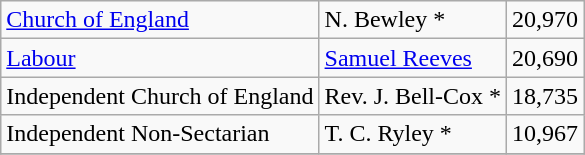<table class="wikitable">
<tr>
<td><a href='#'>Church of England</a></td>
<td>N. Bewley *</td>
<td>20,970</td>
</tr>
<tr>
<td><a href='#'>Labour</a></td>
<td><a href='#'>Samuel Reeves</a></td>
<td>20,690</td>
</tr>
<tr>
<td>Independent Church of England</td>
<td>Rev. J. Bell-Cox *</td>
<td>18,735</td>
</tr>
<tr>
<td>Independent Non-Sectarian</td>
<td>T. C. Ryley *</td>
<td>10,967</td>
</tr>
<tr>
</tr>
</table>
